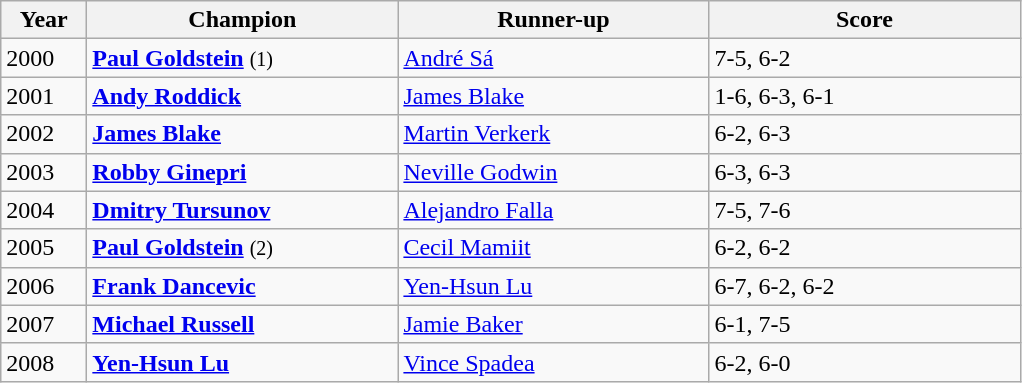<table class="wikitable">
<tr>
<th width="50">Year</th>
<th width="200">Champion</th>
<th width="200">Runner-up</th>
<th width="200">Score</th>
</tr>
<tr>
<td>2000</td>
<td> <strong><a href='#'>Paul Goldstein</a></strong> <small>(1)</small></td>
<td> <a href='#'>André Sá</a></td>
<td>7-5, 6-2</td>
</tr>
<tr>
<td>2001</td>
<td> <strong><a href='#'>Andy Roddick</a></strong></td>
<td> <a href='#'>James Blake</a></td>
<td>1-6, 6-3, 6-1</td>
</tr>
<tr>
<td>2002</td>
<td> <strong><a href='#'>James Blake</a></strong></td>
<td> <a href='#'>Martin Verkerk</a></td>
<td>6-2, 6-3</td>
</tr>
<tr>
<td>2003</td>
<td> <strong><a href='#'>Robby Ginepri</a></strong></td>
<td> <a href='#'>Neville Godwin</a></td>
<td>6-3, 6-3</td>
</tr>
<tr>
<td>2004</td>
<td> <strong><a href='#'>Dmitry Tursunov</a></strong></td>
<td> <a href='#'>Alejandro Falla</a></td>
<td>7-5, 7-6</td>
</tr>
<tr>
<td>2005</td>
<td> <strong><a href='#'>Paul Goldstein</a></strong> <small>(2)</small></td>
<td> <a href='#'>Cecil Mamiit</a></td>
<td>6-2, 6-2</td>
</tr>
<tr>
<td>2006</td>
<td> <strong><a href='#'>Frank Dancevic</a></strong></td>
<td> <a href='#'>Yen-Hsun Lu</a></td>
<td>6-7, 6-2, 6-2</td>
</tr>
<tr>
<td>2007</td>
<td> <strong><a href='#'>Michael Russell</a></strong></td>
<td> <a href='#'>Jamie Baker</a></td>
<td>6-1, 7-5</td>
</tr>
<tr>
<td>2008</td>
<td> <strong><a href='#'>Yen-Hsun Lu</a></strong></td>
<td> <a href='#'>Vince Spadea</a></td>
<td>6-2, 6-0</td>
</tr>
</table>
